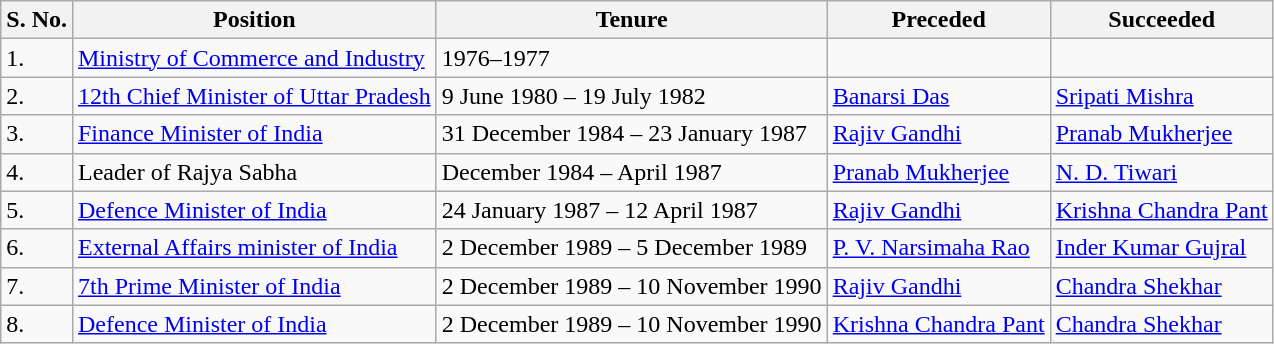<table class="wikitable">
<tr>
<th>S. No.</th>
<th>Position</th>
<th>Tenure</th>
<th>Preceded</th>
<th>Succeeded</th>
</tr>
<tr>
<td>1.</td>
<td><a href='#'>Ministry of Commerce and Industry</a></td>
<td>1976–1977</td>
<td></td>
<td></td>
</tr>
<tr>
<td>2.</td>
<td><a href='#'>12th Chief Minister of Uttar Pradesh</a></td>
<td>9 June 1980 –  19 July 1982</td>
<td><a href='#'>Banarsi Das</a></td>
<td><a href='#'>Sripati Mishra</a></td>
</tr>
<tr>
<td>3.</td>
<td><a href='#'>Finance Minister of India</a></td>
<td>31 December 1984 –   23 January 1987</td>
<td><a href='#'>Rajiv Gandhi</a></td>
<td><a href='#'>Pranab Mukherjee</a></td>
</tr>
<tr>
<td>4.</td>
<td>Leader of Rajya Sabha</td>
<td>December 1984      –   April 1987</td>
<td><a href='#'>Pranab Mukherjee</a></td>
<td><a href='#'>N. D. Tiwari</a></td>
</tr>
<tr>
<td>5.</td>
<td><a href='#'>Defence Minister of India</a></td>
<td>24 January 1987     –   12 April 1987</td>
<td><a href='#'>Rajiv Gandhi</a></td>
<td><a href='#'>Krishna Chandra Pant</a></td>
</tr>
<tr>
<td>6.</td>
<td><a href='#'>External Affairs minister of India</a></td>
<td>2 December 1989    –    5 December 1989</td>
<td><a href='#'>P. V. Narsimaha Rao</a></td>
<td><a href='#'>Inder Kumar Gujral</a></td>
</tr>
<tr>
<td>7.</td>
<td><a href='#'>7th Prime Minister of India</a></td>
<td>2 December 1989    –   10 November 1990</td>
<td><a href='#'>Rajiv Gandhi</a></td>
<td><a href='#'>Chandra Shekhar</a></td>
</tr>
<tr>
<td>8.</td>
<td><a href='#'>Defence Minister of India</a></td>
<td>2 December 1989    –   10 November 1990</td>
<td><a href='#'>Krishna Chandra Pant</a></td>
<td><a href='#'>Chandra Shekhar</a></td>
</tr>
</table>
